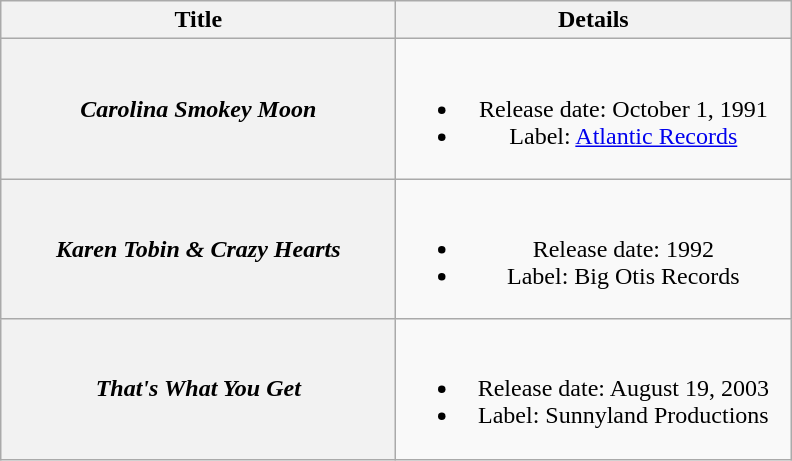<table class="wikitable plainrowheaders" style="text-align:center;">
<tr>
<th style="width:16em;">Title</th>
<th style="width:16em;">Details</th>
</tr>
<tr>
<th scope="row"><em>Carolina Smokey Moon</em></th>
<td><br><ul><li>Release date: October 1, 1991</li><li>Label: <a href='#'>Atlantic Records</a></li></ul></td>
</tr>
<tr>
<th scope="row"><em>Karen Tobin & Crazy Hearts</em></th>
<td><br><ul><li>Release date: 1992</li><li>Label: Big Otis Records</li></ul></td>
</tr>
<tr>
<th scope="row"><em>That's What You Get</em></th>
<td><br><ul><li>Release date: August 19, 2003</li><li>Label: Sunnyland Productions</li></ul></td>
</tr>
</table>
